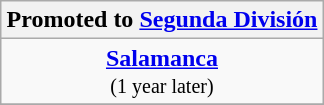<table class="wikitable" style="text-align: center; margin: 0 auto;">
<tr>
<th colspan="2">Promoted to <a href='#'>Segunda División</a></th>
</tr>
<tr>
<td><strong><a href='#'>Salamanca</a></strong><br><small>(1 year later)</small></td>
</tr>
<tr>
</tr>
</table>
